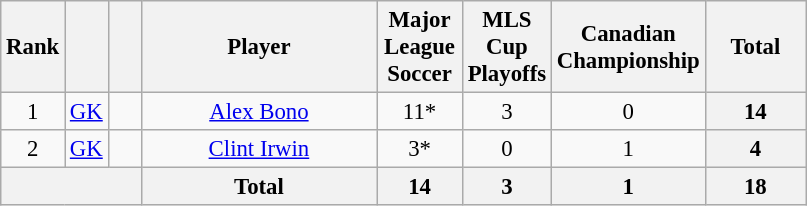<table class="wikitable" style="font-size: 95%; text-align: center;">
<tr>
<th width=15>Rank</th>
<th width=15></th>
<th width=15></th>
<th width=150>Player</th>
<th width=50>Major League Soccer</th>
<th width=50>MLS Cup Playoffs</th>
<th width=50>Canadian Championship</th>
<th width=60>Total</th>
</tr>
<tr>
<td>1</td>
<td><a href='#'>GK</a></td>
<td></td>
<td><a href='#'>Alex Bono</a></td>
<td>11*</td>
<td>3</td>
<td>0</td>
<th>14</th>
</tr>
<tr>
<td>2</td>
<td><a href='#'>GK</a></td>
<td></td>
<td><a href='#'>Clint Irwin</a></td>
<td>3*</td>
<td>0</td>
<td>1</td>
<th>4</th>
</tr>
<tr>
<th colspan="3"></th>
<th>Total</th>
<th>14</th>
<th>3</th>
<th>1</th>
<th>18</th>
</tr>
</table>
